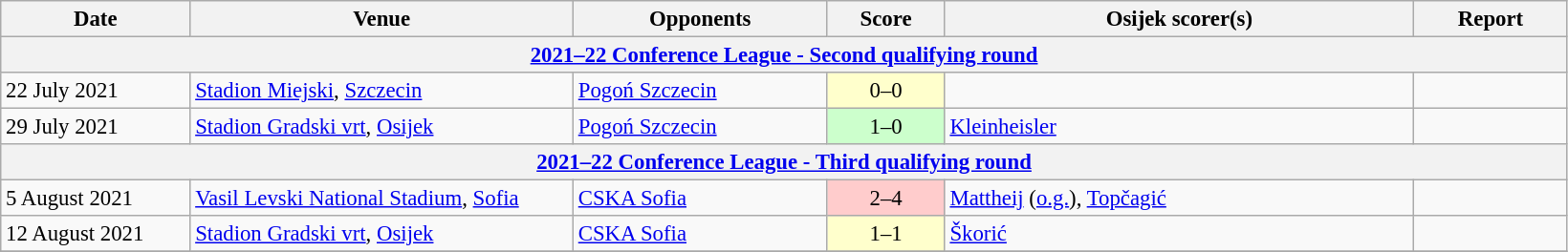<table class="wikitable" style="font-size:95%;">
<tr>
<th width=125>Date</th>
<th width=260>Venue</th>
<th width=170>Opponents</th>
<th width= 75>Score</th>
<th width=320>Osijek scorer(s)</th>
<th width=100>Report</th>
</tr>
<tr>
<th colspan=7><a href='#'>2021–22 Conference League - Second qualifying round</a></th>
</tr>
<tr>
<td>22 July 2021</td>
<td><a href='#'>Stadion Miejski</a>, <a href='#'>Szczecin</a></td>
<td> <a href='#'>Pogoń Szczecin</a></td>
<td align=center bgcolor=#FFFFCC>0–0</td>
<td></td>
<td></td>
</tr>
<tr>
<td>29 July 2021</td>
<td><a href='#'>Stadion Gradski vrt</a>, <a href='#'>Osijek</a></td>
<td> <a href='#'>Pogoń Szczecin</a></td>
<td align=center bgcolor=#CCFFCC>1–0</td>
<td><a href='#'>Kleinheisler</a></td>
<td></td>
</tr>
<tr>
<th colspan=7><a href='#'>2021–22 Conference League - Third qualifying round</a></th>
</tr>
<tr>
<td>5 August 2021</td>
<td><a href='#'>Vasil Levski National Stadium</a>, <a href='#'>Sofia</a></td>
<td> <a href='#'>CSKA Sofia</a></td>
<td align=center bgcolor=#FFCCCC>2–4</td>
<td><a href='#'>Mattheij</a> (<a href='#'>o.g.</a>), <a href='#'>Topčagić</a></td>
<td></td>
</tr>
<tr>
<td>12 August 2021</td>
<td><a href='#'>Stadion Gradski vrt</a>, <a href='#'>Osijek</a></td>
<td> <a href='#'>CSKA Sofia</a></td>
<td align=center bgcolor=#FFFFCC>1–1</td>
<td><a href='#'>Škorić</a></td>
<td></td>
</tr>
<tr>
</tr>
</table>
